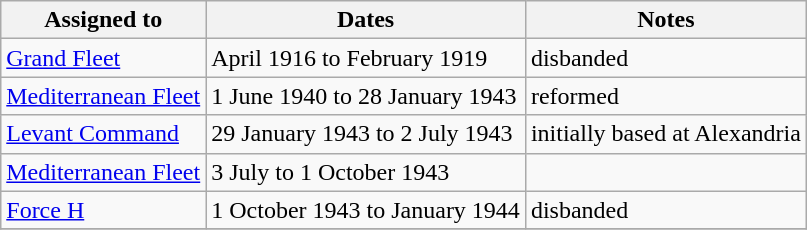<table class="wikitable">
<tr>
<th>Assigned to</th>
<th>Dates</th>
<th>Notes</th>
</tr>
<tr>
<td><a href='#'>Grand Fleet</a></td>
<td>April 1916 to February 1919</td>
<td>disbanded</td>
</tr>
<tr>
<td><a href='#'>Mediterranean Fleet</a></td>
<td>1 June 1940 to 28 January 1943</td>
<td>reformed</td>
</tr>
<tr>
<td><a href='#'>Levant Command</a></td>
<td>29 January 1943 to 2 July 1943</td>
<td>initially based at Alexandria</td>
</tr>
<tr>
<td><a href='#'>Mediterranean Fleet</a></td>
<td>3 July to 1 October 1943</td>
<td></td>
</tr>
<tr>
<td><a href='#'>Force H</a></td>
<td>1 October 1943 to January 1944</td>
<td>disbanded</td>
</tr>
<tr>
</tr>
</table>
